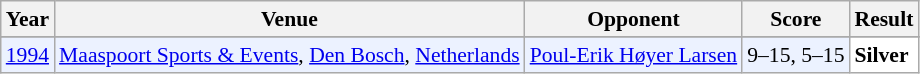<table class="sortable wikitable" style="font-size: 90%;">
<tr>
<th>Year</th>
<th>Venue</th>
<th>Opponent</th>
<th>Score</th>
<th>Result</th>
</tr>
<tr>
</tr>
<tr style="background:#ECF2FF">
<td align="center"><a href='#'>1994</a></td>
<td align="left"><a href='#'>Maaspoort Sports & Events</a>, <a href='#'>Den Bosch</a>, <a href='#'>Netherlands</a></td>
<td align="left"> <a href='#'>Poul-Erik Høyer Larsen</a></td>
<td align="left">9–15, 5–15</td>
<td style="text-align:left; background:white"> <strong>Silver</strong></td>
</tr>
</table>
